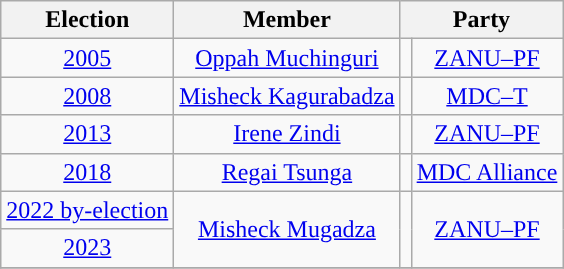<table class="wikitable" style="text-align:center">
<tr>
<th>Election</th>
<th>Member</th>
<th colspan="2">Party</th>
</tr>
<tr>
<td><a href='#'>2005</a></td>
<td><a href='#'>Oppah Muchinguri</a></td>
<td style="background-color: "></td>
<td><a href='#'>ZANU–PF</a></td>
</tr>
<tr>
<td><a href='#'>2008</a></td>
<td><a href='#'>Misheck Kagurabadza</a></td>
<td style="background-color: "></td>
<td><a href='#'>MDC–T</a></td>
</tr>
<tr>
<td><a href='#'>2013</a></td>
<td><a href='#'>Irene Zindi</a></td>
<td style="background-color: "></td>
<td><a href='#'>ZANU–PF</a></td>
</tr>
<tr>
<td><a href='#'>2018</a></td>
<td><a href='#'>Regai Tsunga</a></td>
<td style="background-color: "></td>
<td><a href='#'>MDC Alliance</a></td>
</tr>
<tr>
<td><a href='#'>2022 by-election</a></td>
<td rowspan="2"><a href='#'>Misheck Mugadza</a></td>
<td rowspan="2" style="background-color: "></td>
<td rowspan="2"><a href='#'>ZANU–PF</a></td>
</tr>
<tr>
<td><a href='#'>2023</a></td>
</tr>
<tr>
</tr>
</table>
